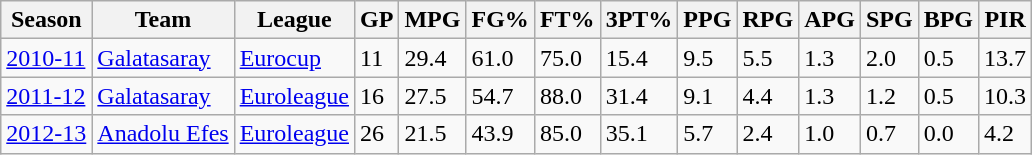<table class="wikitable sortable">
<tr>
<th>Season</th>
<th>Team</th>
<th>League</th>
<th>GP</th>
<th>MPG</th>
<th>FG%</th>
<th>FT%</th>
<th>3PT%</th>
<th>PPG</th>
<th>RPG</th>
<th>APG</th>
<th>SPG</th>
<th>BPG</th>
<th>PIR</th>
</tr>
<tr>
<td><a href='#'>2010-11</a></td>
<td><a href='#'>Galatasaray</a></td>
<td><a href='#'>Eurocup</a></td>
<td>11</td>
<td>29.4</td>
<td>61.0</td>
<td>75.0</td>
<td>15.4</td>
<td>9.5</td>
<td>5.5</td>
<td>1.3</td>
<td>2.0</td>
<td>0.5</td>
<td>13.7</td>
</tr>
<tr>
<td><a href='#'>2011-12</a></td>
<td><a href='#'>Galatasaray</a></td>
<td><a href='#'>Euroleague</a></td>
<td>16</td>
<td>27.5</td>
<td>54.7</td>
<td>88.0</td>
<td>31.4</td>
<td>9.1</td>
<td>4.4</td>
<td>1.3</td>
<td>1.2</td>
<td>0.5</td>
<td>10.3</td>
</tr>
<tr>
<td><a href='#'>2012-13</a></td>
<td><a href='#'>Anadolu Efes</a></td>
<td><a href='#'>Euroleague</a></td>
<td>26</td>
<td>21.5</td>
<td>43.9</td>
<td>85.0</td>
<td>35.1</td>
<td>5.7</td>
<td>2.4</td>
<td>1.0</td>
<td>0.7</td>
<td>0.0</td>
<td>4.2</td>
</tr>
</table>
